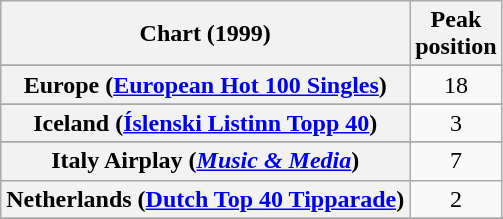<table class="wikitable sortable plainrowheaders" style="text-align:center">
<tr>
<th scope="col">Chart (1999)</th>
<th scope="col">Peak<br>position</th>
</tr>
<tr>
</tr>
<tr>
<th scope="row">Europe (<a href='#'>European Hot 100 Singles</a>)</th>
<td align="center">18</td>
</tr>
<tr>
</tr>
<tr>
</tr>
<tr>
<th scope="row">Iceland (<a href='#'>Íslenski Listinn Topp 40</a>)</th>
<td>3</td>
</tr>
<tr>
</tr>
<tr>
<th scope="row">Italy Airplay (<em><a href='#'>Music & Media</a></em>)</th>
<td>7</td>
</tr>
<tr>
<th scope="row">Netherlands (<a href='#'>Dutch Top 40 Tipparade</a>)</th>
<td>2</td>
</tr>
<tr>
</tr>
<tr>
</tr>
<tr>
</tr>
<tr>
</tr>
<tr>
</tr>
<tr>
</tr>
<tr>
</tr>
<tr>
</tr>
<tr>
</tr>
</table>
